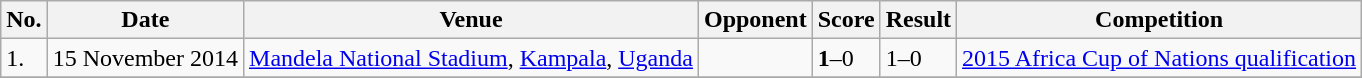<table class="wikitable">
<tr>
<th>No.</th>
<th>Date</th>
<th>Venue</th>
<th>Opponent</th>
<th>Score</th>
<th>Result</th>
<th>Competition</th>
</tr>
<tr>
<td>1.</td>
<td>15 November 2014</td>
<td><a href='#'>Mandela National Stadium</a>, <a href='#'>Kampala</a>, <a href='#'>Uganda</a></td>
<td></td>
<td><strong>1</strong>–0</td>
<td>1–0</td>
<td><a href='#'>2015 Africa Cup of Nations qualification</a></td>
</tr>
<tr>
</tr>
</table>
